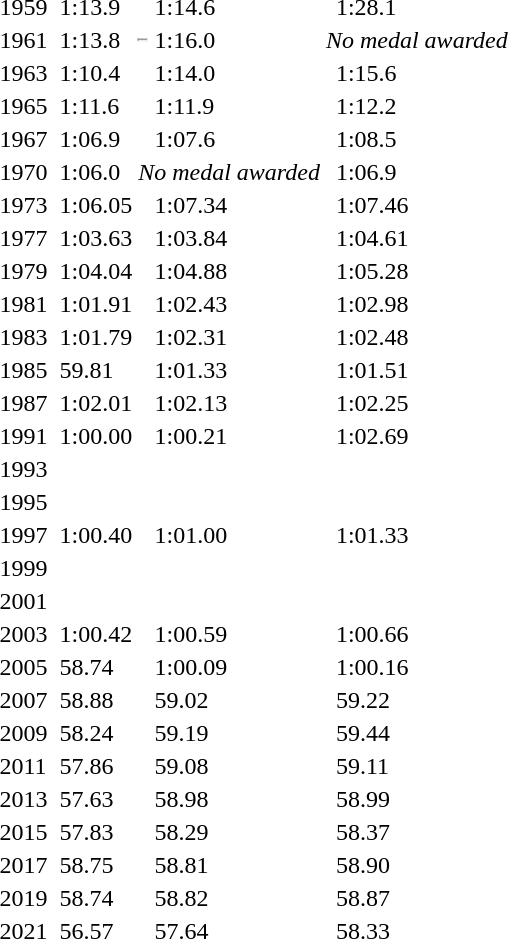<table>
<tr>
<td>1959</td>
<td></td>
<td>1:13.9</td>
<td></td>
<td>1:14.6</td>
<td></td>
<td>1:28.1</td>
</tr>
<tr>
<td>1961</td>
<td></td>
<td>1:13.8</td>
<td><hr></td>
<td>1:16.0</td>
<td colspan=2><em>No medal awarded</em></td>
</tr>
<tr>
<td>1963</td>
<td></td>
<td>1:10.4</td>
<td></td>
<td>1:14.0</td>
<td></td>
<td>1:15.6</td>
</tr>
<tr>
<td>1965</td>
<td></td>
<td>1:11.6</td>
<td></td>
<td>1:11.9</td>
<td></td>
<td>1:12.2</td>
</tr>
<tr>
<td>1967</td>
<td></td>
<td>1:06.9</td>
<td></td>
<td>1:07.6</td>
<td></td>
<td>1:08.5</td>
</tr>
<tr>
<td>1970</td>
<td><br></td>
<td>1:06.0</td>
<td colspan=2><em>No medal awarded</em></td>
<td></td>
<td>1:06.9</td>
</tr>
<tr>
<td>1973</td>
<td></td>
<td>1:06.05</td>
<td></td>
<td>1:07.34</td>
<td></td>
<td>1:07.46</td>
</tr>
<tr>
<td>1977</td>
<td></td>
<td>1:03.63</td>
<td></td>
<td>1:03.84</td>
<td></td>
<td>1:04.61</td>
</tr>
<tr>
<td>1979</td>
<td></td>
<td>1:04.04</td>
<td></td>
<td>1:04.88</td>
<td></td>
<td>1:05.28</td>
</tr>
<tr>
<td>1981</td>
<td></td>
<td>1:01.91</td>
<td></td>
<td>1:02.43</td>
<td></td>
<td>1:02.98</td>
</tr>
<tr>
<td>1983</td>
<td></td>
<td>1:01.79</td>
<td></td>
<td>1:02.31</td>
<td></td>
<td>1:02.48</td>
</tr>
<tr>
<td>1985</td>
<td></td>
<td>59.81</td>
<td></td>
<td>1:01.33</td>
<td></td>
<td>1:01.51</td>
</tr>
<tr>
<td>1987</td>
<td></td>
<td>1:02.01</td>
<td></td>
<td>1:02.13</td>
<td></td>
<td>1:02.25</td>
</tr>
<tr>
<td>1991</td>
<td></td>
<td>1:00.00</td>
<td></td>
<td>1:00.21</td>
<td></td>
<td>1:02.69</td>
</tr>
<tr>
<td>1993</td>
<td></td>
<td></td>
<td></td>
<td></td>
<td></td>
<td></td>
</tr>
<tr>
<td>1995</td>
<td></td>
<td></td>
<td></td>
<td></td>
<td></td>
<td></td>
</tr>
<tr>
<td>1997</td>
<td></td>
<td>1:00.40</td>
<td></td>
<td>1:01.00</td>
<td></td>
<td>1:01.33</td>
</tr>
<tr>
<td>1999</td>
<td></td>
<td></td>
<td></td>
<td></td>
<td></td>
<td></td>
</tr>
<tr>
<td>2001</td>
<td></td>
<td></td>
<td></td>
<td></td>
<td></td>
<td></td>
</tr>
<tr>
<td>2003</td>
<td></td>
<td>1:00.42</td>
<td></td>
<td>1:00.59</td>
<td></td>
<td>1:00.66</td>
</tr>
<tr>
<td>2005</td>
<td></td>
<td>58.74</td>
<td></td>
<td>1:00.09</td>
<td></td>
<td>1:00.16</td>
</tr>
<tr>
<td>2007</td>
<td></td>
<td>58.88</td>
<td></td>
<td>59.02</td>
<td></td>
<td>59.22</td>
</tr>
<tr>
<td>2009</td>
<td></td>
<td>58.24</td>
<td></td>
<td>59.19</td>
<td></td>
<td>59.44</td>
</tr>
<tr>
<td>2011</td>
<td></td>
<td>57.86</td>
<td></td>
<td>59.08</td>
<td></td>
<td>59.11</td>
</tr>
<tr>
<td>2013</td>
<td></td>
<td>57.63</td>
<td></td>
<td>58.98</td>
<td></td>
<td>58.99</td>
</tr>
<tr>
<td>2015</td>
<td></td>
<td>57.83</td>
<td></td>
<td>58.29</td>
<td></td>
<td>58.37</td>
</tr>
<tr>
<td>2017</td>
<td></td>
<td>58.75</td>
<td></td>
<td>58.81</td>
<td></td>
<td>58.90</td>
</tr>
<tr>
<td>2019</td>
<td></td>
<td>58.74</td>
<td></td>
<td>58.82</td>
<td></td>
<td>58.87</td>
</tr>
<tr>
<td>2021</td>
<td></td>
<td>56.57</td>
<td></td>
<td>57.64</td>
<td></td>
<td>58.33</td>
</tr>
</table>
